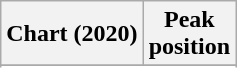<table class="wikitable sortable plainrowheaders" style="text-align:center">
<tr>
<th scope="col">Chart (2020)</th>
<th scope="col">Peak<br>position</th>
</tr>
<tr>
</tr>
<tr>
</tr>
<tr>
</tr>
</table>
